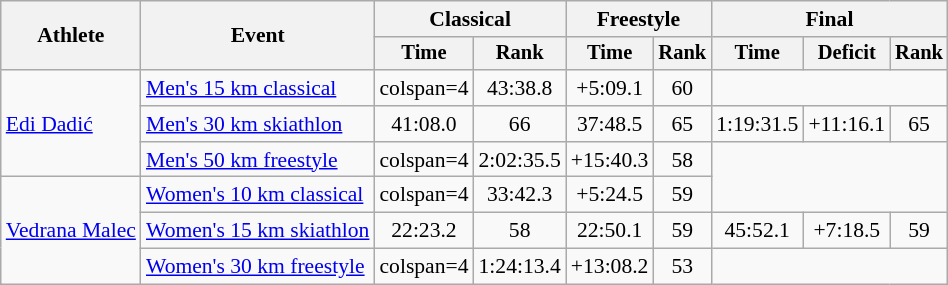<table class="wikitable" style="font-size:90%">
<tr>
<th rowspan=2>Athlete</th>
<th rowspan=2>Event</th>
<th colspan=2>Classical</th>
<th colspan=2>Freestyle</th>
<th colspan=3>Final</th>
</tr>
<tr style="font-size: 95%">
<th>Time</th>
<th>Rank</th>
<th>Time</th>
<th>Rank</th>
<th>Time</th>
<th>Deficit</th>
<th>Rank</th>
</tr>
<tr align=center>
<td align=left rowspan=3><a href='#'>Edi Dadić</a></td>
<td align=left><a href='#'>Men's 15 km classical</a></td>
<td>colspan=4 </td>
<td>43:38.8</td>
<td>+5:09.1</td>
<td>60</td>
</tr>
<tr align=center>
<td align=left><a href='#'>Men's 30 km skiathlon</a></td>
<td>41:08.0</td>
<td>66</td>
<td>37:48.5</td>
<td>65</td>
<td>1:19:31.5</td>
<td>+11:16.1</td>
<td>65</td>
</tr>
<tr align=center>
<td align=left><a href='#'>Men's 50 km freestyle</a></td>
<td>colspan=4 </td>
<td>2:02:35.5</td>
<td>+15:40.3</td>
<td>58</td>
</tr>
<tr align=center>
<td align=left rowspan=3><a href='#'>Vedrana Malec</a></td>
<td align=left><a href='#'>Women's 10 km classical</a></td>
<td>colspan=4 </td>
<td>33:42.3</td>
<td>+5:24.5</td>
<td>59</td>
</tr>
<tr align=center>
<td align=left><a href='#'>Women's 15 km skiathlon</a></td>
<td>22:23.2</td>
<td>58</td>
<td>22:50.1</td>
<td>59</td>
<td>45:52.1</td>
<td>+7:18.5</td>
<td>59</td>
</tr>
<tr align=center>
<td align=left><a href='#'>Women's 30 km freestyle</a></td>
<td>colspan=4 </td>
<td>1:24:13.4</td>
<td>+13:08.2</td>
<td>53</td>
</tr>
</table>
